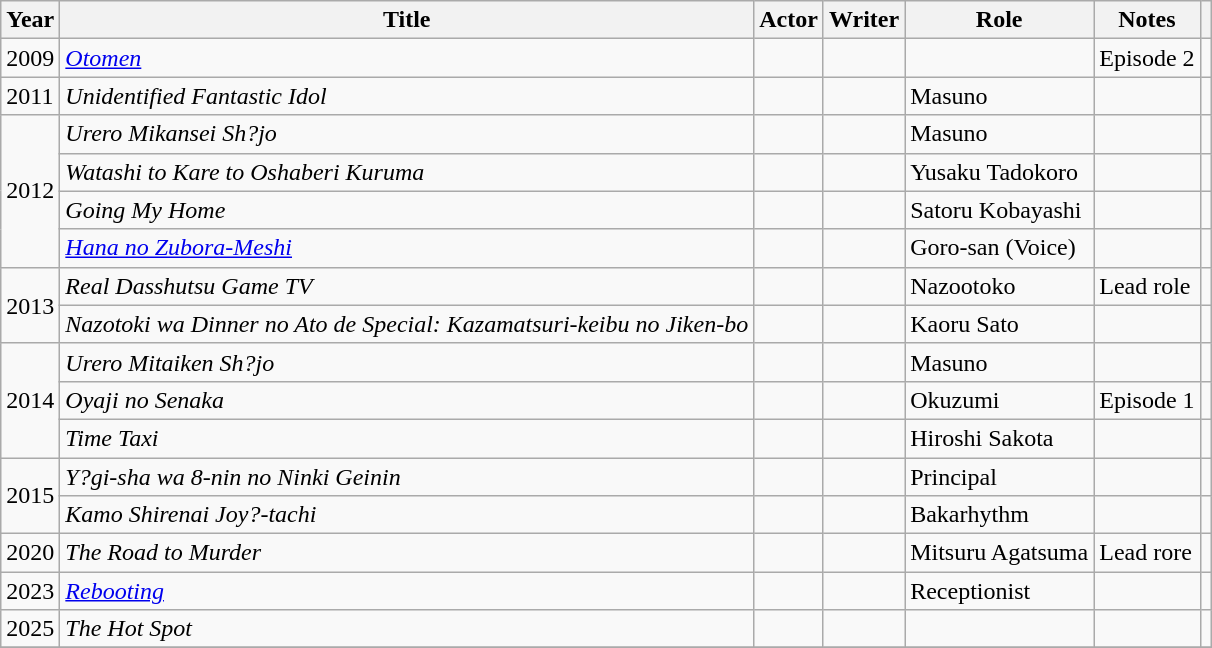<table class="wikitable">
<tr>
<th>Year</th>
<th>Title</th>
<th>Actor</th>
<th>Writer</th>
<th>Role</th>
<th>Notes</th>
<th></th>
</tr>
<tr>
<td>2009</td>
<td><em><a href='#'>Otomen</a></em></td>
<td></td>
<td></td>
<td></td>
<td>Episode 2</td>
<td></td>
</tr>
<tr>
<td>2011</td>
<td><em>Unidentified Fantastic Idol</em></td>
<td></td>
<td></td>
<td>Masuno</td>
<td></td>
<td></td>
</tr>
<tr>
<td rowspan="4">2012</td>
<td><em>Urero Mikansei Sh?jo</em></td>
<td></td>
<td></td>
<td>Masuno</td>
<td></td>
<td></td>
</tr>
<tr>
<td><em>Watashi to Kare to Oshaberi Kuruma</em></td>
<td></td>
<td></td>
<td>Yusaku Tadokoro</td>
<td></td>
<td></td>
</tr>
<tr>
<td><em>Going My Home</em></td>
<td></td>
<td></td>
<td>Satoru Kobayashi</td>
<td></td>
<td></td>
</tr>
<tr>
<td><em><a href='#'>Hana no Zubora-Meshi</a></em></td>
<td></td>
<td></td>
<td>Goro-san (Voice)</td>
<td></td>
<td></td>
</tr>
<tr>
<td rowspan="2">2013</td>
<td><em>Real Dasshutsu Game TV</em></td>
<td></td>
<td></td>
<td>Nazootoko</td>
<td>Lead role</td>
<td></td>
</tr>
<tr>
<td><em>Nazotoki wa Dinner no Ato de Special: Kazamatsuri-keibu no Jiken-bo</em></td>
<td></td>
<td></td>
<td>Kaoru Sato</td>
<td></td>
<td></td>
</tr>
<tr>
<td rowspan="3">2014</td>
<td><em>Urero Mitaiken Sh?jo</em></td>
<td></td>
<td></td>
<td>Masuno</td>
<td></td>
<td></td>
</tr>
<tr>
<td><em>Oyaji no Senaka</em></td>
<td></td>
<td></td>
<td>Okuzumi</td>
<td>Episode 1</td>
<td></td>
</tr>
<tr>
<td><em>Time Taxi</em></td>
<td></td>
<td></td>
<td>Hiroshi Sakota</td>
<td></td>
<td></td>
</tr>
<tr>
<td rowspan="2">2015</td>
<td><em>Y?gi-sha wa 8-nin no Ninki Geinin</em></td>
<td></td>
<td></td>
<td>Principal</td>
<td></td>
<td></td>
</tr>
<tr>
<td><em>Kamo Shirenai Joy?-tachi</em></td>
<td></td>
<td></td>
<td>Bakarhythm</td>
<td></td>
<td></td>
</tr>
<tr>
<td>2020</td>
<td><em>The Road to Murder</em></td>
<td></td>
<td></td>
<td>Mitsuru Agatsuma</td>
<td>Lead rore</td>
<td></td>
</tr>
<tr>
<td>2023</td>
<td><em><a href='#'>Rebooting</a></em></td>
<td></td>
<td></td>
<td>Receptionist</td>
<td></td>
<td></td>
</tr>
<tr>
<td>2025</td>
<td><em>The Hot Spot</em></td>
<td></td>
<td></td>
<td></td>
<td></td>
<td></td>
</tr>
<tr>
</tr>
</table>
